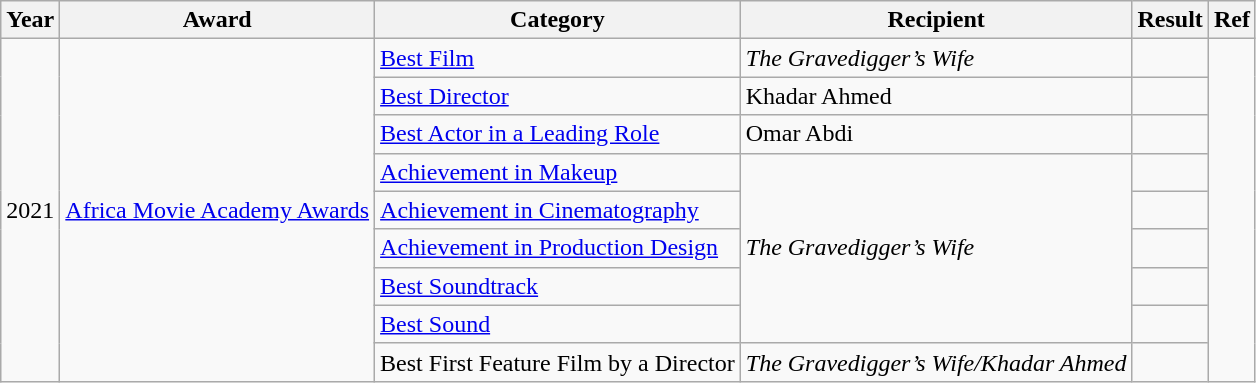<table class="wikitable">
<tr>
<th>Year</th>
<th>Award</th>
<th>Category</th>
<th>Recipient</th>
<th>Result</th>
<th>Ref</th>
</tr>
<tr>
<td rowspan="9">2021</td>
<td rowspan="9"><a href='#'>Africa Movie Academy Awards</a></td>
<td><a href='#'>Best Film</a></td>
<td><em>The Gravedigger’s Wife</em></td>
<td></td>
<td rowspan="9"></td>
</tr>
<tr>
<td><a href='#'>Best Director</a></td>
<td>Khadar Ahmed</td>
<td></td>
</tr>
<tr>
<td><a href='#'>Best Actor in a Leading Role</a></td>
<td>Omar Abdi</td>
<td></td>
</tr>
<tr>
<td><a href='#'>Achievement in Makeup</a></td>
<td rowspan="5"><em>The Gravedigger’s Wife</em></td>
<td></td>
</tr>
<tr>
<td><a href='#'>Achievement in Cinematography</a></td>
<td></td>
</tr>
<tr>
<td><a href='#'>Achievement in Production Design</a></td>
<td></td>
</tr>
<tr>
<td><a href='#'>Best Soundtrack</a></td>
<td></td>
</tr>
<tr>
<td><a href='#'>Best Sound</a></td>
<td></td>
</tr>
<tr>
<td>Best First Feature Film by a Director</td>
<td><em>The Gravedigger’s Wife/Khadar Ahmed</em></td>
<td></td>
</tr>
</table>
